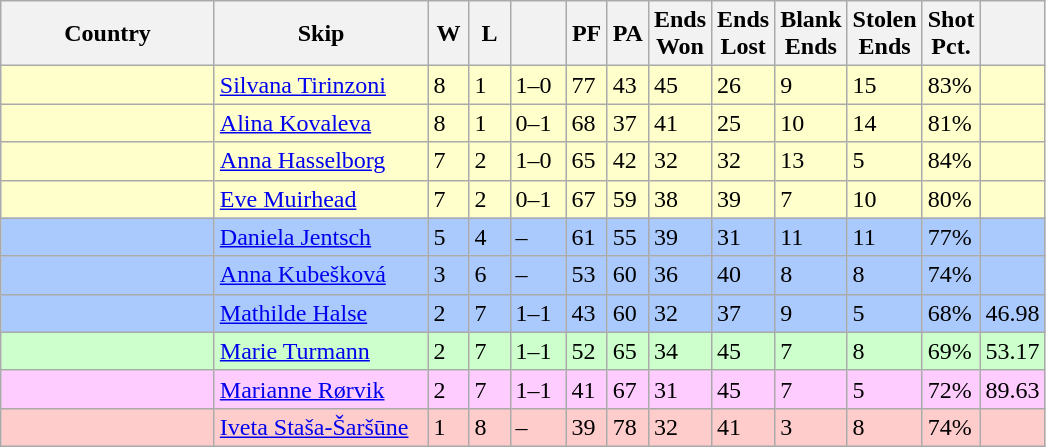<table class=wikitable>
<tr>
<th width=135>Country</th>
<th width=135>Skip</th>
<th width=20>W</th>
<th width=20>L</th>
<th width=30></th>
<th width=20>PF</th>
<th width=20>PA</th>
<th width=20>Ends Won</th>
<th width=20>Ends Lost</th>
<th width=20>Blank Ends</th>
<th width=20>Stolen Ends</th>
<th width=20>Shot Pct.</th>
<th width=20></th>
</tr>
<tr bgcolor=#ffffcc>
<td></td>
<td><a href='#'>Silvana Tirinzoni</a></td>
<td>8</td>
<td>1</td>
<td>1–0</td>
<td>77</td>
<td>43</td>
<td>45</td>
<td>26</td>
<td>9</td>
<td>15</td>
<td>83%</td>
<td></td>
</tr>
<tr bgcolor=#ffffcc>
<td></td>
<td><a href='#'>Alina Kovaleva</a></td>
<td>8</td>
<td>1</td>
<td>0–1</td>
<td>68</td>
<td>37</td>
<td>41</td>
<td>25</td>
<td>10</td>
<td>14</td>
<td>81%</td>
<td></td>
</tr>
<tr bgcolor=#ffffcc>
<td></td>
<td><a href='#'>Anna Hasselborg</a></td>
<td>7</td>
<td>2</td>
<td>1–0</td>
<td>65</td>
<td>42</td>
<td>32</td>
<td>32</td>
<td>13</td>
<td>5</td>
<td>84%</td>
<td></td>
</tr>
<tr bgcolor=#ffffcc>
<td></td>
<td><a href='#'>Eve Muirhead</a></td>
<td>7</td>
<td>2</td>
<td>0–1</td>
<td>67</td>
<td>59</td>
<td>38</td>
<td>39</td>
<td>7</td>
<td>10</td>
<td>80%</td>
<td></td>
</tr>
<tr bgcolor=#aac9fc>
<td></td>
<td><a href='#'>Daniela Jentsch</a></td>
<td>5</td>
<td>4</td>
<td>–</td>
<td>61</td>
<td>55</td>
<td>39</td>
<td>31</td>
<td>11</td>
<td>11</td>
<td>77%</td>
<td></td>
</tr>
<tr bgcolor=#aac9fc>
<td></td>
<td><a href='#'>Anna Kubešková</a></td>
<td>3</td>
<td>6</td>
<td>–</td>
<td>53</td>
<td>60</td>
<td>36</td>
<td>40</td>
<td>8</td>
<td>8</td>
<td>74%</td>
<td></td>
</tr>
<tr bgcolor=#aac9fc>
<td></td>
<td><a href='#'>Mathilde Halse</a></td>
<td>2</td>
<td>7</td>
<td>1–1</td>
<td>43</td>
<td>60</td>
<td>32</td>
<td>37</td>
<td>9</td>
<td>5</td>
<td>68%</td>
<td>46.98</td>
</tr>
<tr bgcolor=#ccffcc>
<td></td>
<td><a href='#'>Marie Turmann</a></td>
<td>2</td>
<td>7</td>
<td>1–1</td>
<td>52</td>
<td>65</td>
<td>34</td>
<td>45</td>
<td>7</td>
<td>8</td>
<td>69%</td>
<td>53.17</td>
</tr>
<tr bgcolor=#ffccff>
<td></td>
<td><a href='#'>Marianne Rørvik</a></td>
<td>2</td>
<td>7</td>
<td>1–1</td>
<td>41</td>
<td>67</td>
<td>31</td>
<td>45</td>
<td>7</td>
<td>5</td>
<td>72%</td>
<td>89.63</td>
</tr>
<tr bgcolor=#ffcccc>
<td></td>
<td><a href='#'>Iveta Staša-Šaršūne</a></td>
<td>1</td>
<td>8</td>
<td>–</td>
<td>39</td>
<td>78</td>
<td>32</td>
<td>41</td>
<td>3</td>
<td>8</td>
<td>74%</td>
<td></td>
</tr>
</table>
